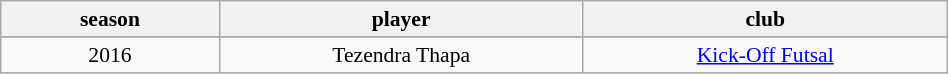<table class="wikitable" width="50%" style="text-align:center;font-size:90%;">
<tr>
<th width="15%">season</th>
<th width="25%">player</th>
<th width="25%">club</th>
</tr>
<tr>
</tr>
<tr>
<td>2016</td>
<td>Tezendra Thapa</td>
<td><a href='#'>Kick-Off Futsal</a></td>
</tr>
</table>
